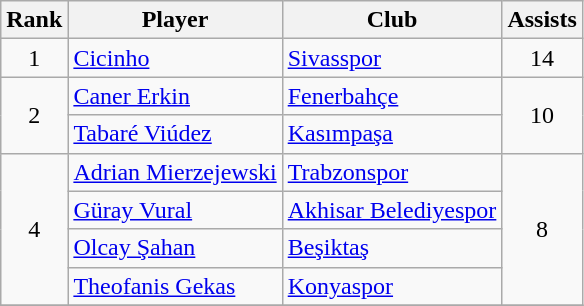<table class="wikitable" style="text-align: left;">
<tr>
<th>Rank</th>
<th>Player</th>
<th>Club</th>
<th>Assists</th>
</tr>
<tr>
<td align=center>1</td>
<td> <a href='#'>Cicinho</a></td>
<td><a href='#'>Sivasspor</a></td>
<td align=center>14</td>
</tr>
<tr>
<td rowspan=2 align=center>2</td>
<td> <a href='#'>Caner Erkin</a></td>
<td><a href='#'>Fenerbahçe</a></td>
<td rowspan=2 align=center>10</td>
</tr>
<tr>
<td> <a href='#'>Tabaré Viúdez</a></td>
<td><a href='#'>Kasımpaşa</a></td>
</tr>
<tr>
<td rowspan=4 align=center>4</td>
<td> <a href='#'>Adrian Mierzejewski</a></td>
<td><a href='#'>Trabzonspor</a></td>
<td rowspan=4 align=center>8</td>
</tr>
<tr>
<td> <a href='#'>Güray Vural</a></td>
<td><a href='#'>Akhisar Belediyespor</a></td>
</tr>
<tr>
<td> <a href='#'>Olcay Şahan</a></td>
<td><a href='#'>Beşiktaş</a></td>
</tr>
<tr>
<td> <a href='#'>Theofanis Gekas</a></td>
<td><a href='#'>Konyaspor</a></td>
</tr>
<tr>
</tr>
</table>
